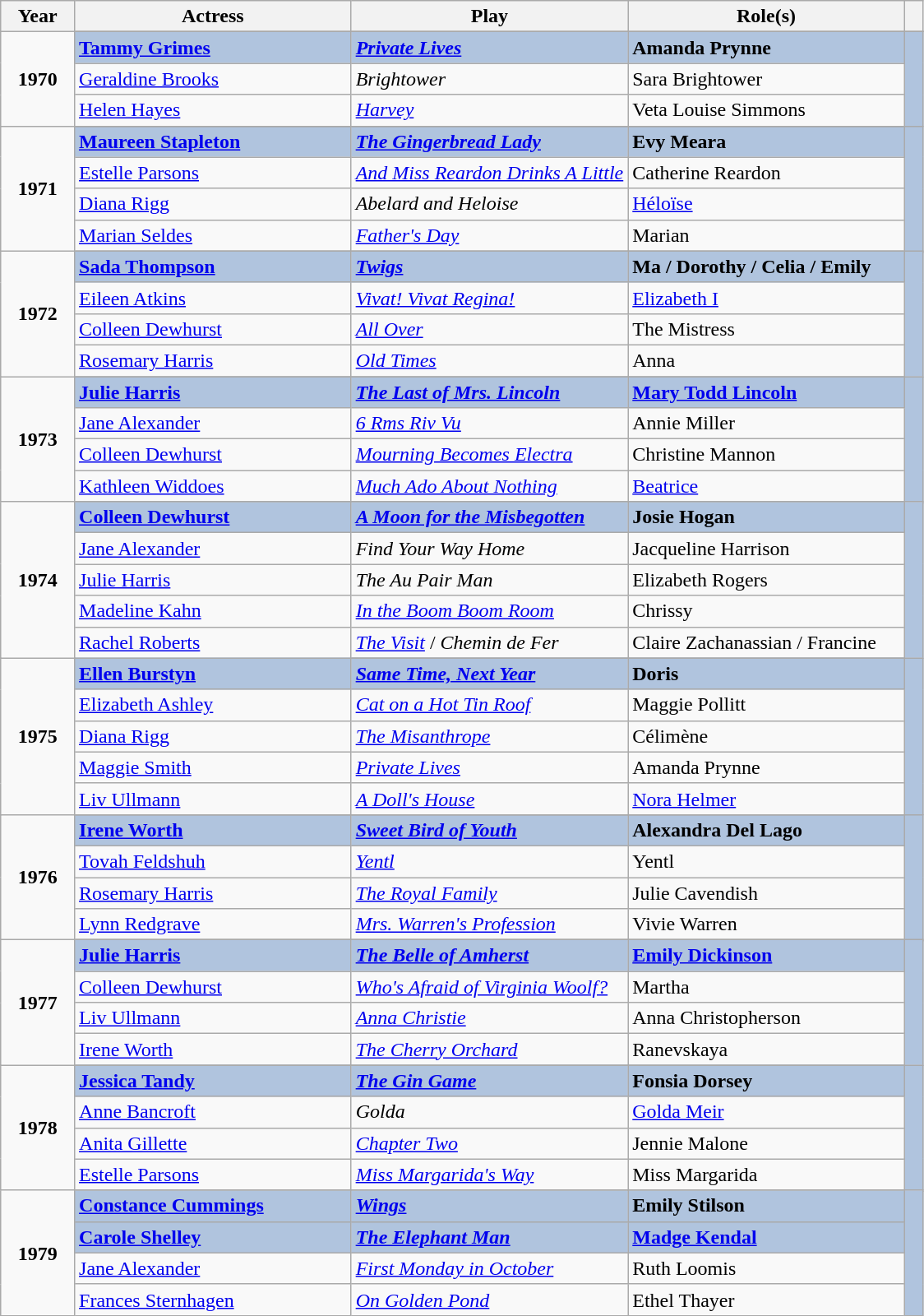<table class="wikitable sortable">
<tr>
<th scope="col" style="width:8%;">Year</th>
<th scope="col" style="width:30%;">Actress</th>
<th scope="col" style="width:30%;">Play</th>
<th scope="col" style="width:30%;">Role(s)</th>
<th scope="col" style="width:2%;" class="unsortable"></th>
</tr>
<tr>
<td rowspan="4" align="center"><strong>1970</strong> <br> </td>
</tr>
<tr style="background:#B0C4DE">
<td><strong><a href='#'>Tammy Grimes</a></strong></td>
<td><strong><em><a href='#'>Private Lives</a></em></strong></td>
<td><strong>Amanda Prynne</strong></td>
<td rowspan="4" align="center"></td>
</tr>
<tr>
<td><a href='#'>Geraldine Brooks</a></td>
<td><em>Brightower</em></td>
<td>Sara Brightower</td>
</tr>
<tr>
<td><a href='#'>Helen Hayes</a></td>
<td><em><a href='#'>Harvey</a></em></td>
<td>Veta Louise Simmons</td>
</tr>
<tr>
<td rowspan="5" align="center"><strong>1971</strong> <br> </td>
</tr>
<tr style="background:#B0C4DE">
<td><strong><a href='#'>Maureen Stapleton</a></strong></td>
<td><strong><em><a href='#'>The Gingerbread Lady</a></em></strong></td>
<td><strong>Evy Meara</strong></td>
<td rowspan="5" align="center"></td>
</tr>
<tr>
<td><a href='#'>Estelle Parsons</a></td>
<td><em><a href='#'>And Miss Reardon Drinks A Little</a></em></td>
<td>Catherine Reardon</td>
</tr>
<tr>
<td><a href='#'>Diana Rigg</a></td>
<td><em>Abelard and Heloise</em></td>
<td><a href='#'>Héloïse</a></td>
</tr>
<tr>
<td><a href='#'>Marian Seldes</a></td>
<td><em><a href='#'>Father's Day</a></em></td>
<td>Marian</td>
</tr>
<tr>
<td rowspan="5" align="center"><strong>1972</strong> <br> </td>
</tr>
<tr style="background:#B0C4DE">
<td><strong><a href='#'>Sada Thompson</a></strong></td>
<td><strong><em><a href='#'>Twigs</a></em></strong></td>
<td><strong>Ma / Dorothy / Celia / Emily</strong></td>
<td rowspan="5" align="center"></td>
</tr>
<tr>
<td><a href='#'>Eileen Atkins</a></td>
<td><em><a href='#'>Vivat! Vivat Regina!</a></em></td>
<td><a href='#'>Elizabeth I</a></td>
</tr>
<tr>
<td><a href='#'>Colleen Dewhurst</a></td>
<td><em><a href='#'>All Over</a></em></td>
<td>The Mistress</td>
</tr>
<tr>
<td><a href='#'>Rosemary Harris</a></td>
<td><em><a href='#'>Old Times</a></em></td>
<td>Anna</td>
</tr>
<tr>
<td rowspan="5" align="center"><strong>1973</strong> <br> </td>
</tr>
<tr style="background:#B0C4DE">
<td><strong><a href='#'>Julie Harris</a></strong></td>
<td><strong><em><a href='#'>The Last of Mrs. Lincoln</a></em></strong></td>
<td><strong><a href='#'>Mary Todd Lincoln</a></strong></td>
<td rowspan="5" align="center"></td>
</tr>
<tr>
<td><a href='#'>Jane Alexander</a></td>
<td><em><a href='#'>6 Rms Riv Vu</a></em></td>
<td>Annie Miller</td>
</tr>
<tr>
<td><a href='#'>Colleen Dewhurst</a></td>
<td><em><a href='#'>Mourning Becomes Electra</a></em></td>
<td>Christine Mannon</td>
</tr>
<tr>
<td><a href='#'>Kathleen Widdoes</a></td>
<td><em><a href='#'>Much Ado About Nothing</a></em></td>
<td><a href='#'>Beatrice</a></td>
</tr>
<tr>
<td rowspan="6" align="center"><strong>1974</strong> <br> </td>
</tr>
<tr style="background:#B0C4DE">
<td><strong><a href='#'>Colleen Dewhurst</a></strong></td>
<td><strong><em><a href='#'>A Moon for the Misbegotten</a></em></strong></td>
<td><strong>Josie Hogan</strong></td>
<td rowspan="6" align="center"></td>
</tr>
<tr>
<td><a href='#'>Jane Alexander</a></td>
<td><em>Find Your Way Home</em></td>
<td>Jacqueline Harrison</td>
</tr>
<tr>
<td><a href='#'>Julie Harris</a></td>
<td><em>The Au Pair Man</em></td>
<td>Elizabeth Rogers</td>
</tr>
<tr>
<td><a href='#'>Madeline Kahn</a></td>
<td><em><a href='#'>In the Boom Boom Room</a></em></td>
<td>Chrissy</td>
</tr>
<tr>
<td rowspan="2"><a href='#'>Rachel Roberts</a></td>
<td><em><a href='#'>The Visit</a></em> / <em>Chemin de Fer</em></td>
<td>Claire Zachanassian / Francine</td>
</tr>
<tr>
<td rowspan="6" align="center"><strong>1975</strong> <br> </td>
</tr>
<tr style="background:#B0C4DE">
<td><strong><a href='#'>Ellen Burstyn</a></strong></td>
<td><strong><em><a href='#'>Same Time, Next Year</a></em></strong></td>
<td><strong>Doris</strong></td>
<td rowspan="6" align="center"></td>
</tr>
<tr>
<td><a href='#'>Elizabeth Ashley</a></td>
<td><em><a href='#'>Cat on a Hot Tin Roof</a></em></td>
<td>Maggie Pollitt</td>
</tr>
<tr>
<td><a href='#'>Diana Rigg</a></td>
<td><em><a href='#'>The Misanthrope</a></em></td>
<td>Célimène</td>
</tr>
<tr>
<td><a href='#'>Maggie Smith</a></td>
<td><em><a href='#'>Private Lives</a></em></td>
<td>Amanda Prynne</td>
</tr>
<tr>
<td><a href='#'>Liv Ullmann</a></td>
<td><em><a href='#'>A Doll's House</a></em></td>
<td><a href='#'>Nora Helmer</a></td>
</tr>
<tr>
<td rowspan="5" align="center"><strong>1976</strong> <br> </td>
</tr>
<tr style="background:#B0C4DE">
<td><strong><a href='#'>Irene Worth</a></strong></td>
<td><strong><em><a href='#'>Sweet Bird of Youth</a></em></strong></td>
<td><strong>Alexandra Del Lago</strong></td>
<td rowspan="5" align="center"></td>
</tr>
<tr>
<td><a href='#'>Tovah Feldshuh</a></td>
<td><em><a href='#'>Yentl</a></em></td>
<td>Yentl</td>
</tr>
<tr>
<td><a href='#'>Rosemary Harris</a></td>
<td><em><a href='#'>The Royal Family</a></em></td>
<td>Julie Cavendish</td>
</tr>
<tr>
<td><a href='#'>Lynn Redgrave</a></td>
<td><em><a href='#'>Mrs. Warren's Profession</a></em></td>
<td>Vivie Warren</td>
</tr>
<tr>
<td rowspan="5" align="center"><strong>1977</strong> <br> </td>
</tr>
<tr style="background:#B0C4DE">
<td><strong><a href='#'>Julie Harris</a></strong></td>
<td><strong><em><a href='#'>The Belle of Amherst</a></em></strong></td>
<td><strong><a href='#'>Emily Dickinson</a></strong></td>
<td rowspan="5" align="center"></td>
</tr>
<tr>
<td><a href='#'>Colleen Dewhurst</a></td>
<td><em><a href='#'>Who's Afraid of Virginia Woolf?</a></em></td>
<td>Martha</td>
</tr>
<tr>
<td><a href='#'>Liv Ullmann</a></td>
<td><em><a href='#'>Anna Christie</a></em></td>
<td>Anna Christopherson</td>
</tr>
<tr>
<td><a href='#'>Irene Worth</a></td>
<td><em><a href='#'>The Cherry Orchard</a></em></td>
<td>Ranevskaya</td>
</tr>
<tr>
<td rowspan="5" align="center"><strong>1978</strong> <br> </td>
</tr>
<tr style="background:#B0C4DE">
<td><strong><a href='#'>Jessica Tandy</a></strong></td>
<td><strong><em><a href='#'>The Gin Game</a></em></strong></td>
<td><strong>Fonsia Dorsey</strong></td>
<td rowspan="5" align="center"></td>
</tr>
<tr>
<td><a href='#'>Anne Bancroft</a></td>
<td><em>Golda</em></td>
<td><a href='#'>Golda Meir</a></td>
</tr>
<tr>
<td><a href='#'>Anita Gillette</a></td>
<td><em><a href='#'>Chapter Two</a></em></td>
<td>Jennie Malone</td>
</tr>
<tr>
<td><a href='#'>Estelle Parsons</a></td>
<td><em><a href='#'>Miss Margarida's Way</a></em></td>
<td>Miss Margarida</td>
</tr>
<tr>
<td rowspan="5" align="center"><strong>1979</strong> <br> </td>
</tr>
<tr style="background:#B0C4DE">
<td><strong><a href='#'>Constance Cummings</a></strong></td>
<td><strong><em><a href='#'>Wings</a></em></strong></td>
<td><strong>Emily Stilson</strong></td>
<td rowspan="5" align="center"></td>
</tr>
<tr style="background:#B0C4DE">
<td><strong><a href='#'>Carole Shelley</a></strong></td>
<td><strong><em><a href='#'>The Elephant Man</a></em></strong></td>
<td><strong><a href='#'>Madge Kendal</a></strong></td>
</tr>
<tr>
<td><a href='#'>Jane Alexander</a></td>
<td><em><a href='#'>First Monday in October</a></em></td>
<td>Ruth Loomis</td>
</tr>
<tr>
<td><a href='#'>Frances Sternhagen</a></td>
<td><em><a href='#'>On Golden Pond</a></em></td>
<td>Ethel Thayer</td>
</tr>
</table>
